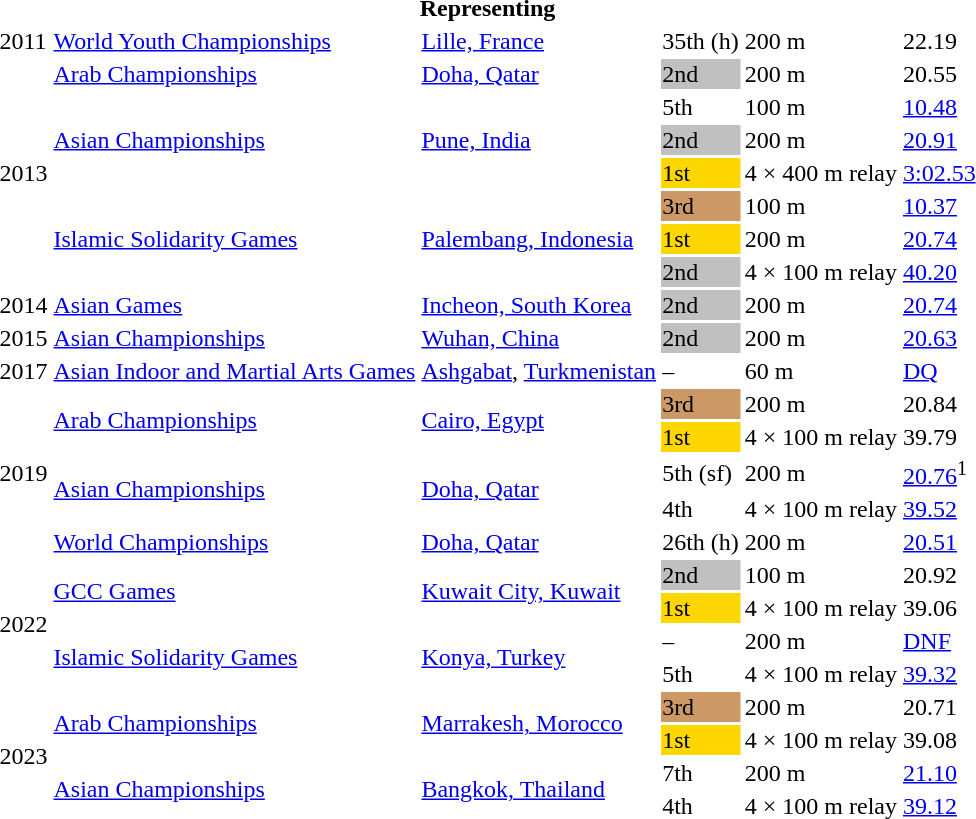<table>
<tr>
<th colspan="6">Representing </th>
</tr>
<tr>
<td>2011</td>
<td><a href='#'>World Youth Championships</a></td>
<td><a href='#'>Lille, France</a></td>
<td>35th (h)</td>
<td>200 m</td>
<td>22.19</td>
</tr>
<tr>
<td rowspan=7>2013</td>
<td><a href='#'>Arab Championships</a></td>
<td><a href='#'>Doha, Qatar</a></td>
<td bgcolor=silver>2nd</td>
<td>200 m</td>
<td>20.55</td>
</tr>
<tr>
<td rowspan=3><a href='#'>Asian Championships</a></td>
<td rowspan=3><a href='#'>Pune, India</a></td>
<td>5th</td>
<td>100 m</td>
<td><a href='#'>10.48</a></td>
</tr>
<tr>
<td bgcolor=silver>2nd</td>
<td>200 m</td>
<td><a href='#'>20.91</a></td>
</tr>
<tr>
<td bgcolor=gold>1st</td>
<td>4 × 400 m relay</td>
<td><a href='#'>3:02.53</a></td>
</tr>
<tr>
<td rowspan=3><a href='#'>Islamic Solidarity Games</a></td>
<td rowspan=3><a href='#'>Palembang, Indonesia</a></td>
<td bgcolor=cc9966>3rd</td>
<td>100 m</td>
<td><a href='#'>10.37</a></td>
</tr>
<tr>
<td bgcolor=gold>1st</td>
<td>200 m</td>
<td><a href='#'>20.74</a></td>
</tr>
<tr>
<td bgcolor=silver>2nd</td>
<td>4 × 100 m relay</td>
<td><a href='#'>40.20</a></td>
</tr>
<tr>
<td>2014</td>
<td><a href='#'>Asian Games</a></td>
<td><a href='#'>Incheon, South Korea</a></td>
<td bgcolor=silver>2nd</td>
<td>200 m</td>
<td><a href='#'>20.74</a></td>
</tr>
<tr>
<td>2015</td>
<td><a href='#'>Asian Championships</a></td>
<td><a href='#'>Wuhan, China</a></td>
<td bgcolor=silver>2nd</td>
<td>200 m</td>
<td><a href='#'>20.63</a></td>
</tr>
<tr>
<td>2017</td>
<td><a href='#'>Asian Indoor and Martial Arts Games</a></td>
<td><a href='#'>Ashgabat</a>, <a href='#'>Turkmenistan</a></td>
<td>–</td>
<td>60 m</td>
<td><a href='#'>DQ</a></td>
</tr>
<tr>
<td rowspan=5>2019</td>
<td rowspan=2><a href='#'>Arab Championships</a></td>
<td rowspan=2><a href='#'>Cairo, Egypt</a></td>
<td bgcolor=cc9966>3rd</td>
<td>200 m</td>
<td>20.84</td>
</tr>
<tr>
<td bgcolor=gold>1st</td>
<td>4 × 100 m relay</td>
<td>39.79</td>
</tr>
<tr>
<td rowspan=2><a href='#'>Asian Championships</a></td>
<td rowspan=2><a href='#'>Doha, Qatar</a></td>
<td>5th (sf)</td>
<td>200 m</td>
<td><a href='#'>20.76</a><sup>1</sup></td>
</tr>
<tr>
<td>4th</td>
<td>4 × 100 m relay</td>
<td><a href='#'>39.52</a></td>
</tr>
<tr>
<td><a href='#'>World Championships</a></td>
<td><a href='#'>Doha, Qatar</a></td>
<td>26th (h)</td>
<td>200 m</td>
<td><a href='#'>20.51</a></td>
</tr>
<tr>
<td rowspan=4>2022</td>
<td rowspan=2><a href='#'>GCC Games</a></td>
<td rowspan=2><a href='#'>Kuwait City, Kuwait</a></td>
<td bgcolor=silver>2nd</td>
<td>100 m</td>
<td>20.92</td>
</tr>
<tr>
<td bgcolor=gold>1st</td>
<td>4 × 100 m relay</td>
<td>39.06</td>
</tr>
<tr>
<td rowspan=2><a href='#'>Islamic Solidarity Games</a></td>
<td rowspan=2><a href='#'>Konya, Turkey</a></td>
<td>–</td>
<td>200 m</td>
<td><a href='#'>DNF</a></td>
</tr>
<tr>
<td>5th</td>
<td>4 × 100 m relay</td>
<td><a href='#'>39.32</a></td>
</tr>
<tr>
<td rowspan=4>2023</td>
<td rowspan=2><a href='#'>Arab Championships</a></td>
<td rowspan=2><a href='#'>Marrakesh, Morocco</a></td>
<td bgcolor=cc9966>3rd</td>
<td>200 m</td>
<td>20.71</td>
</tr>
<tr>
<td bgcolor=gold>1st</td>
<td>4 × 100 m relay</td>
<td>39.08</td>
</tr>
<tr>
<td rowspan=2><a href='#'>Asian Championships</a></td>
<td rowspan=2><a href='#'>Bangkok, Thailand</a></td>
<td>7th</td>
<td>200 m</td>
<td><a href='#'>21.10</a></td>
</tr>
<tr>
<td>4th</td>
<td>4 × 100 m relay</td>
<td><a href='#'>39.12</a></td>
</tr>
</table>
